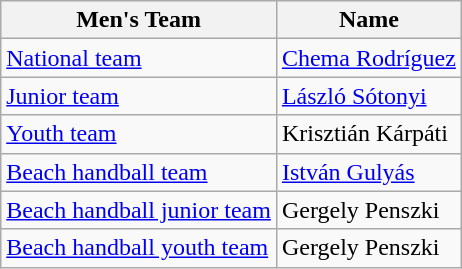<table class="wikitable">
<tr>
<th>Men's Team</th>
<th>Name</th>
</tr>
<tr>
<td><a href='#'>National team</a></td>
<td> <a href='#'>Chema Rodríguez</a></td>
</tr>
<tr>
<td><a href='#'>Junior team</a></td>
<td> <a href='#'>László Sótonyi</a></td>
</tr>
<tr>
<td><a href='#'>Youth team</a></td>
<td> Krisztián Kárpáti</td>
</tr>
<tr>
<td><a href='#'>Beach handball team</a></td>
<td> <a href='#'>István Gulyás</a></td>
</tr>
<tr>
<td><a href='#'>Beach handball junior team</a></td>
<td> Gergely Penszki</td>
</tr>
<tr>
<td><a href='#'>Beach handball youth team</a></td>
<td> Gergely Penszki</td>
</tr>
</table>
